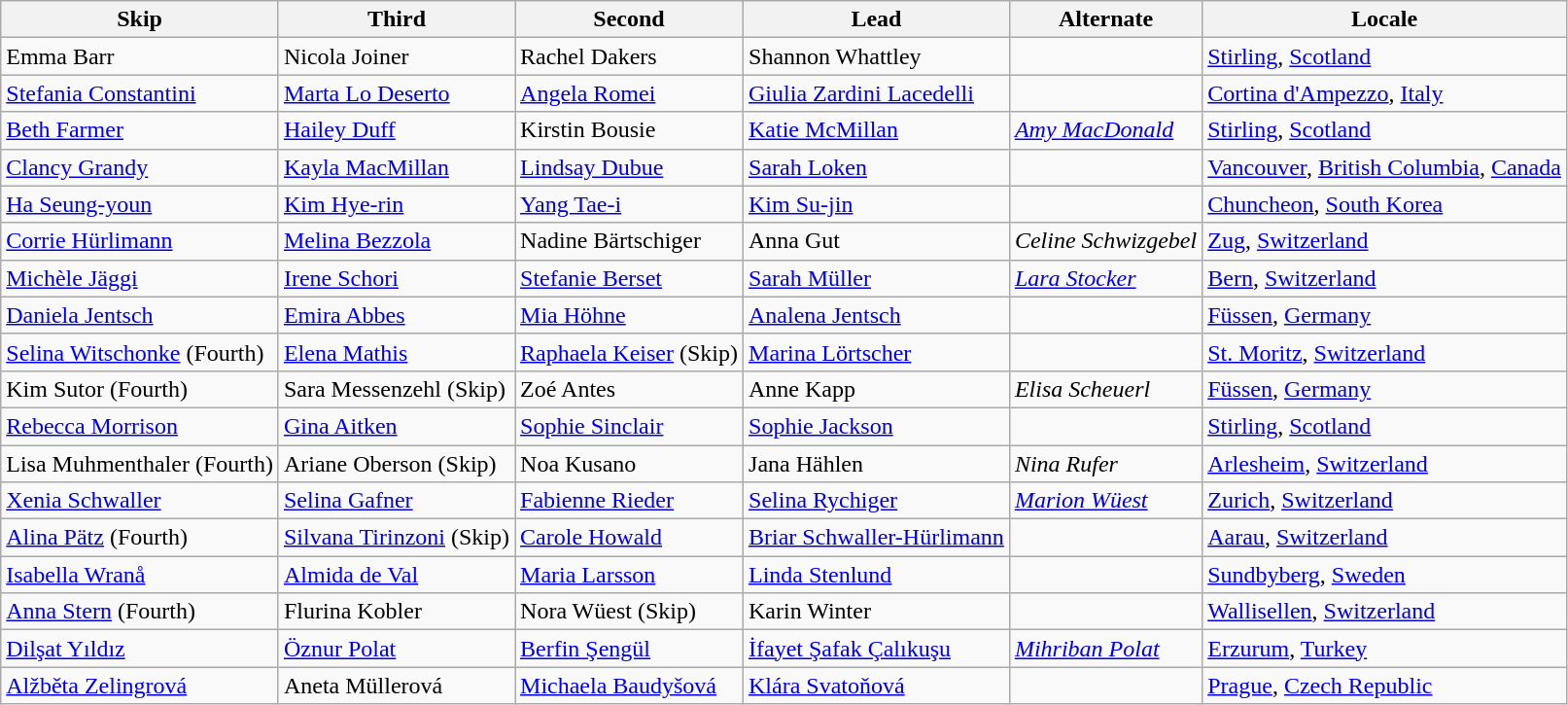<table class=wikitable>
<tr>
<th scope="col">Skip</th>
<th scope="col">Third</th>
<th scope="col">Second</th>
<th scope="col">Lead</th>
<th scope="col">Alternate</th>
<th scope="col">Locale</th>
</tr>
<tr>
<td>Emma Barr</td>
<td>Nicola Joiner</td>
<td>Rachel Dakers</td>
<td>Shannon Whattley</td>
<td></td>
<td> <a href='#'>Stirling</a>, <a href='#'>Scotland</a></td>
</tr>
<tr>
<td><a href='#'>Stefania Constantini</a></td>
<td><a href='#'>Marta Lo Deserto</a></td>
<td><a href='#'>Angela Romei</a></td>
<td><a href='#'>Giulia Zardini Lacedelli</a></td>
<td></td>
<td> <a href='#'>Cortina d'Ampezzo</a>, <a href='#'>Italy</a></td>
</tr>
<tr>
<td><a href='#'>Beth Farmer</a></td>
<td><a href='#'>Hailey Duff</a></td>
<td>Kirstin Bousie</td>
<td><a href='#'>Katie McMillan</a></td>
<td><em><a href='#'>Amy MacDonald</a></em></td>
<td> <a href='#'>Stirling</a>, <a href='#'>Scotland</a></td>
</tr>
<tr>
<td><a href='#'>Clancy Grandy</a></td>
<td><a href='#'>Kayla MacMillan</a></td>
<td><a href='#'>Lindsay Dubue</a></td>
<td><a href='#'>Sarah Loken</a></td>
<td></td>
<td> <a href='#'>Vancouver</a>, <a href='#'>British Columbia</a>, <a href='#'>Canada</a></td>
</tr>
<tr>
<td><a href='#'>Ha Seung-youn</a></td>
<td><a href='#'>Kim Hye-rin</a></td>
<td><a href='#'>Yang Tae-i</a></td>
<td><a href='#'>Kim Su-jin</a></td>
<td></td>
<td> <a href='#'>Chuncheon</a>, <a href='#'>South Korea</a></td>
</tr>
<tr>
<td><a href='#'>Corrie Hürlimann</a></td>
<td><a href='#'>Melina Bezzola</a></td>
<td>Nadine Bärtschiger</td>
<td>Anna Gut</td>
<td><em>Celine Schwizgebel</em></td>
<td> <a href='#'>Zug</a>, <a href='#'>Switzerland</a></td>
</tr>
<tr>
<td><a href='#'>Michèle Jäggi</a></td>
<td><a href='#'>Irene Schori</a></td>
<td><a href='#'>Stefanie Berset</a></td>
<td><a href='#'>Sarah Müller</a></td>
<td><em><a href='#'>Lara Stocker</a></em></td>
<td> <a href='#'>Bern</a>, <a href='#'>Switzerland</a></td>
</tr>
<tr>
<td><a href='#'>Daniela Jentsch</a></td>
<td><a href='#'>Emira Abbes</a></td>
<td><a href='#'>Mia Höhne</a></td>
<td><a href='#'>Analena Jentsch</a></td>
<td></td>
<td> <a href='#'>Füssen</a>, <a href='#'>Germany</a></td>
</tr>
<tr>
<td><a href='#'>Selina Witschonke</a> (Fourth)</td>
<td><a href='#'>Elena Mathis</a></td>
<td><a href='#'>Raphaela Keiser</a> (Skip)</td>
<td><a href='#'>Marina Lörtscher</a></td>
<td></td>
<td> <a href='#'>St. Moritz</a>, <a href='#'>Switzerland</a></td>
</tr>
<tr>
<td>Kim Sutor (Fourth)</td>
<td>Sara Messenzehl (Skip)</td>
<td>Zoé Antes</td>
<td>Anne Kapp</td>
<td><em>Elisa Scheuerl</em></td>
<td> <a href='#'>Füssen</a>, <a href='#'>Germany</a></td>
</tr>
<tr>
<td><a href='#'>Rebecca Morrison</a></td>
<td><a href='#'>Gina Aitken</a></td>
<td><a href='#'>Sophie Sinclair</a></td>
<td><a href='#'>Sophie Jackson</a></td>
<td></td>
<td> <a href='#'>Stirling</a>, <a href='#'>Scotland</a></td>
</tr>
<tr>
<td>Lisa Muhmenthaler (Fourth)</td>
<td>Ariane Oberson (Skip)</td>
<td>Noa Kusano</td>
<td>Jana Hählen</td>
<td><em>Nina Rufer</em></td>
<td> <a href='#'>Arlesheim</a>, <a href='#'>Switzerland</a></td>
</tr>
<tr>
<td><a href='#'>Xenia Schwaller</a></td>
<td><a href='#'>Selina Gafner</a></td>
<td><a href='#'>Fabienne Rieder</a></td>
<td><a href='#'>Selina Rychiger</a></td>
<td><em><a href='#'>Marion Wüest</a></em></td>
<td> <a href='#'>Zurich</a>, <a href='#'>Switzerland</a></td>
</tr>
<tr>
<td><a href='#'>Alina Pätz</a> (Fourth)</td>
<td><a href='#'>Silvana Tirinzoni</a> (Skip)</td>
<td><a href='#'>Carole Howald</a></td>
<td><a href='#'>Briar Schwaller-Hürlimann</a></td>
<td></td>
<td> <a href='#'>Aarau</a>, <a href='#'>Switzerland</a></td>
</tr>
<tr>
<td><a href='#'>Isabella Wranå</a></td>
<td><a href='#'>Almida de Val</a></td>
<td><a href='#'>Maria Larsson</a></td>
<td><a href='#'>Linda Stenlund</a></td>
<td></td>
<td> <a href='#'>Sundbyberg</a>, <a href='#'>Sweden</a></td>
</tr>
<tr>
<td><a href='#'>Anna Stern</a> (Fourth)</td>
<td>Flurina Kobler</td>
<td>Nora Wüest (Skip)</td>
<td>Karin Winter</td>
<td></td>
<td> <a href='#'>Wallisellen</a>, <a href='#'>Switzerland</a></td>
</tr>
<tr>
<td><a href='#'>Dilşat Yıldız</a></td>
<td><a href='#'>Öznur Polat</a></td>
<td><a href='#'>Berfin Şengül</a></td>
<td><a href='#'>İfayet Şafak Çalıkuşu</a></td>
<td><em><a href='#'>Mihriban Polat</a></em></td>
<td> <a href='#'>Erzurum</a>, <a href='#'>Turkey</a></td>
</tr>
<tr>
<td><a href='#'>Alžběta Zelingrová</a></td>
<td>Aneta Müllerová</td>
<td><a href='#'>Michaela Baudyšová</a></td>
<td><a href='#'>Klára Svatoňová</a></td>
<td></td>
<td> <a href='#'>Prague</a>, <a href='#'>Czech Republic</a></td>
</tr>
</table>
